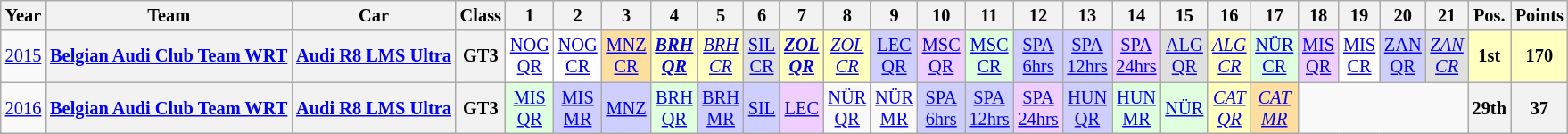<table class="wikitable" border="1" style="text-align:center; font-size:85%;">
<tr>
<th>Year</th>
<th>Team</th>
<th>Car</th>
<th>Class</th>
<th>1</th>
<th>2</th>
<th>3</th>
<th>4</th>
<th>5</th>
<th>6</th>
<th>7</th>
<th>8</th>
<th>9</th>
<th>10</th>
<th>11</th>
<th>12</th>
<th>13</th>
<th>14</th>
<th>15</th>
<th>16</th>
<th>17</th>
<th>18</th>
<th>19</th>
<th>20</th>
<th>21</th>
<th>Pos.</th>
<th>Points</th>
</tr>
<tr>
<td><a href='#'>2015</a></td>
<th nowrap><a href='#'>Belgian Audi Club Team WRT</a></th>
<th nowrap><a href='#'>Audi R8 LMS Ultra</a></th>
<th>GT3</th>
<td style="background:#FFFFFF;"><a href='#'>NOG<br>QR</a><br></td>
<td style="background:#FFFFFF;"><a href='#'>NOG<br>CR</a><br></td>
<td style="background:#FFDF9F;"><a href='#'>MNZ<br>CR</a><br></td>
<td style="background:#FFFFBF;"><strong><em><a href='#'>BRH<br>QR</a></em></strong><br></td>
<td style="background:#FFFFBF;"><em><a href='#'>BRH<br>CR</a></em><br></td>
<td style="background:#DFDFDF;"><a href='#'>SIL<br>CR</a><br></td>
<td style="background:#FFFFBF;"><strong><em><a href='#'>ZOL<br>QR</a></em></strong><br></td>
<td style="background:#FFFFBF;"><em><a href='#'>ZOL<br>CR</a></em><br></td>
<td style="background:#CFCFFF;"><a href='#'>LEC<br>QR</a><br></td>
<td style="background:#EFCFFF;"><a href='#'>MSC<br>QR</a><br></td>
<td style="background:#DFFFDF;"><a href='#'>MSC<br>CR</a><br></td>
<td style="background:#CFCFFF;"><a href='#'>SPA<br>6hrs</a><br></td>
<td style="background:#CFCFFF;"><a href='#'>SPA<br>12hrs</a><br></td>
<td style="background:#EFCFFF;"><a href='#'>SPA<br>24hrs</a><br></td>
<td style="background:#DFDFDF;"><a href='#'>ALG<br>QR</a><br></td>
<td style="background:#FFFFBF;"><em><a href='#'>ALG<br>CR</a></em><br></td>
<td style="background:#DFFFDF;"><a href='#'>NÜR<br>CR</a><br></td>
<td style="background:#EFCFFF;"><a href='#'>MIS<br>QR</a><br></td>
<td style="background:#FFFFFF;"><a href='#'>MIS<br>CR</a><br></td>
<td style="background:#CFCFFF;"><a href='#'>ZAN<br>QR</a><br></td>
<td style="background:#DFDFDF;"><em><a href='#'>ZAN<br>CR</a></em><br></td>
<th style="background:#FFFFBF;">1st</th>
<th style="background:#FFFFBF;">170</th>
</tr>
<tr>
<td><a href='#'>2016</a></td>
<th nowrap><a href='#'>Belgian Audi Club Team WRT</a></th>
<th nowrap><a href='#'>Audi R8 LMS Ultra</a></th>
<th>GT3</th>
<td style="background:#DFFFDF;"><a href='#'>MIS<br>QR</a><br></td>
<td style="background:#CFCFFF;"><a href='#'>MIS<br>MR</a><br></td>
<td style="background:#CFCFFF;"><a href='#'>MNZ</a><br></td>
<td style="background:#DFFFDF;"><a href='#'>BRH<br>QR</a><br></td>
<td style="background:#CFCFFF;"><a href='#'>BRH<br>MR</a><br></td>
<td style="background:#CFCFFF;"><a href='#'>SIL</a><br></td>
<td style="background:#EFCFFF;"><a href='#'>LEC</a><br></td>
<td><a href='#'>NÜR<br>QR</a></td>
<td><a href='#'>NÜR<br>MR</a></td>
<td style="background:#CFCFFF;"><a href='#'>SPA<br>6hrs</a><br></td>
<td style="background:#CFCFFF;"><a href='#'>SPA<br>12hrs</a><br></td>
<td style="background:#EFCFFF;"><a href='#'>SPA<br>24hrs</a><br></td>
<td style="background:#CFCFFF;"><a href='#'>HUN<br>QR</a><br></td>
<td style="background:#DFFFDF;"><a href='#'>HUN<br>MR</a><br></td>
<td style="background:#DFFFDF;"><a href='#'>NÜR</a><br></td>
<td style="background:#FFFFBF;"><em><a href='#'>CAT<br>QR</a></em><br></td>
<td style="background:#FFDF9F;"><em><a href='#'>CAT<br>MR</a></em><br></td>
<td colspan=4></td>
<th>29th</th>
<th>37</th>
</tr>
</table>
